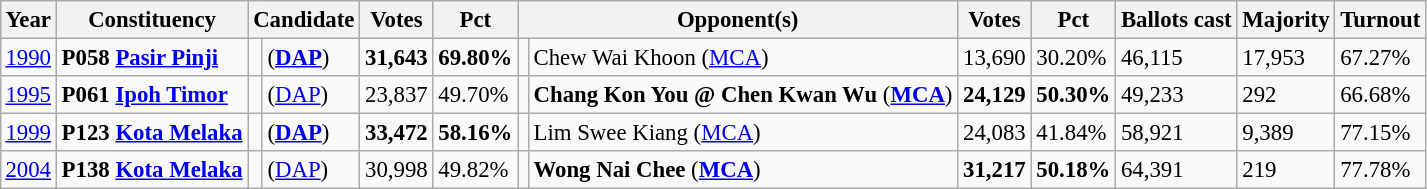<table class="wikitable" style="margin:0.5em ; font-size:95%">
<tr>
<th>Year</th>
<th>Constituency</th>
<th colspan=2>Candidate</th>
<th>Votes</th>
<th>Pct</th>
<th colspan=2>Opponent(s)</th>
<th>Votes</th>
<th>Pct</th>
<th>Ballots cast</th>
<th>Majority</th>
<th>Turnout</th>
</tr>
<tr>
<td><a href='#'>1990</a></td>
<td><strong>P058 <a href='#'>Pasir Pinji</a></strong></td>
<td></td>
<td> (<a href='#'><strong>DAP</strong></a>)</td>
<td align="right"><strong>31,643</strong></td>
<td><strong>69.80%</strong></td>
<td></td>
<td>Chew Wai Khoon (<a href='#'>MCA</a>)</td>
<td align="right">13,690</td>
<td>30.20%</td>
<td>46,115</td>
<td>17,953</td>
<td>67.27%</td>
</tr>
<tr>
<td><a href='#'>1995</a></td>
<td><strong>P061 <a href='#'>Ipoh Timor</a></strong></td>
<td></td>
<td> (<a href='#'>DAP</a>)</td>
<td align="right">23,837</td>
<td>49.70%</td>
<td></td>
<td><strong>Chang Kon You @ Chen Kwan Wu</strong> (<a href='#'><strong>MCA</strong></a>)</td>
<td align="right"><strong>24,129</strong></td>
<td><strong>50.30%</strong></td>
<td>49,233</td>
<td>292</td>
<td>66.68%</td>
</tr>
<tr>
<td><a href='#'>1999</a></td>
<td><strong>P123 <a href='#'>Kota Melaka</a></strong></td>
<td></td>
<td> (<a href='#'><strong>DAP</strong></a>)</td>
<td align="right"><strong>33,472</strong></td>
<td><strong>58.16%</strong></td>
<td></td>
<td>Lim Swee Kiang (<a href='#'>MCA</a>)</td>
<td align="right">24,083</td>
<td>41.84%</td>
<td>58,921</td>
<td>9,389</td>
<td>77.15%</td>
</tr>
<tr>
<td><a href='#'>2004</a></td>
<td><strong>P138 <a href='#'>Kota Melaka</a></strong></td>
<td></td>
<td> (<a href='#'>DAP</a>)</td>
<td align="right">30,998</td>
<td>49.82%</td>
<td></td>
<td><strong>Wong Nai Chee</strong> (<a href='#'><strong>MCA</strong></a>)</td>
<td align="right"><strong>31,217</strong></td>
<td><strong>50.18%</strong></td>
<td>64,391</td>
<td>219</td>
<td>77.78%</td>
</tr>
</table>
